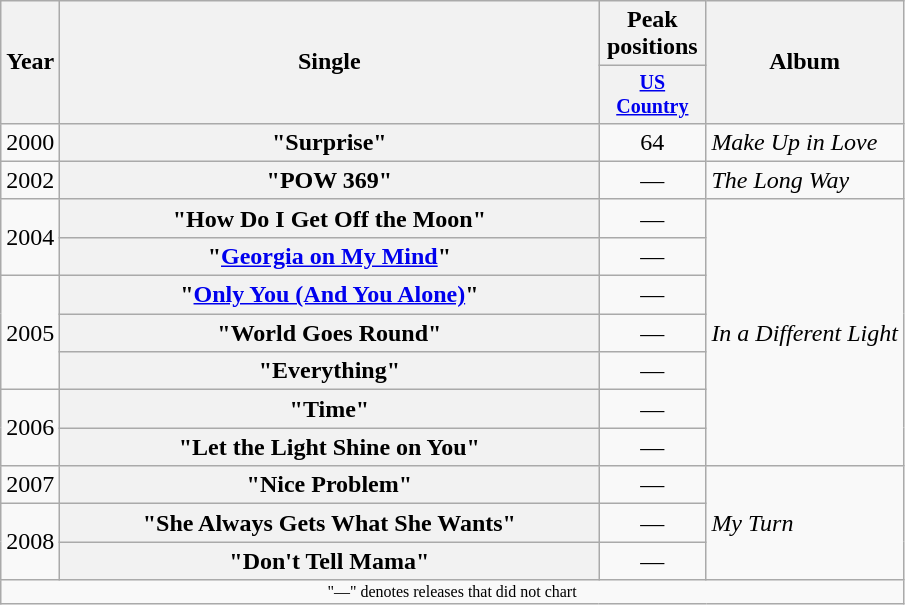<table class="wikitable plainrowheaders" style="text-align:center;">
<tr>
<th rowspan="2">Year</th>
<th rowspan="2" style="width:22em;">Single</th>
<th>Peak<br>positions</th>
<th rowspan="2">Album</th>
</tr>
<tr style="font-size:smaller;">
<th width="65"><a href='#'>US Country</a><br></th>
</tr>
<tr>
<td>2000</td>
<th scope="row">"Surprise"</th>
<td>64</td>
<td align="left"><em>Make Up in Love</em></td>
</tr>
<tr>
<td>2002</td>
<th scope="row">"POW 369"</th>
<td>—</td>
<td align="left"><em>The Long Way</em></td>
</tr>
<tr>
<td rowspan="2">2004</td>
<th scope="row">"How Do I Get Off the Moon"</th>
<td>—</td>
<td align="left" rowspan="7"><em>In a Different Light</em></td>
</tr>
<tr>
<th scope="row">"<a href='#'>Georgia on My Mind</a>"</th>
<td>—</td>
</tr>
<tr>
<td rowspan="3">2005</td>
<th scope="row">"<a href='#'>Only You (And You Alone)</a>"</th>
<td>—</td>
</tr>
<tr>
<th scope="row">"World Goes Round"</th>
<td>—</td>
</tr>
<tr>
<th scope="row">"Everything"</th>
<td>—</td>
</tr>
<tr>
<td rowspan="2">2006</td>
<th scope="row">"Time"</th>
<td>—</td>
</tr>
<tr>
<th scope="row">"Let the Light Shine on You"</th>
<td>—</td>
</tr>
<tr>
<td>2007</td>
<th scope="row">"Nice Problem"</th>
<td>—</td>
<td align="left" rowspan="3"><em>My Turn</em></td>
</tr>
<tr>
<td rowspan="2">2008</td>
<th scope="row">"She Always Gets What She Wants"</th>
<td>—</td>
</tr>
<tr>
<th scope="row">"Don't Tell Mama"</th>
<td>—</td>
</tr>
<tr>
<td colspan="4" style="font-size:8pt">"—" denotes releases that did not chart</td>
</tr>
</table>
